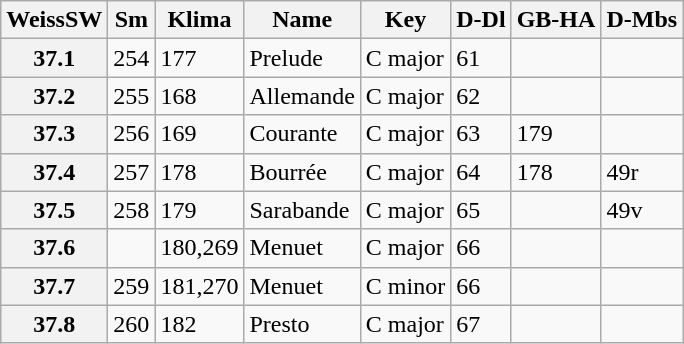<table border="1" class="wikitable sortable">
<tr>
<th data-sort-type="number">WeissSW</th>
<th>Sm</th>
<th>Klima</th>
<th class="unsortable">Name</th>
<th class="unsortable">Key</th>
<th>D-Dl</th>
<th>GB-HA</th>
<th>D-Mbs</th>
</tr>
<tr>
<th data-sort-value="1">37.1</th>
<td>254</td>
<td>177</td>
<td>Prelude</td>
<td>C major</td>
<td>61</td>
<td></td>
<td></td>
</tr>
<tr>
<th data-sort-value="2">37.2</th>
<td>255</td>
<td>168</td>
<td>Allemande</td>
<td>C major</td>
<td>62</td>
<td></td>
<td></td>
</tr>
<tr>
<th data-sort-value="3">37.3</th>
<td>256</td>
<td>169</td>
<td>Courante</td>
<td>C major</td>
<td>63</td>
<td>179</td>
<td></td>
</tr>
<tr>
<th data-sort-value="4">37.4</th>
<td>257</td>
<td>178</td>
<td>Bourrée</td>
<td>C major</td>
<td>64</td>
<td>178</td>
<td>49r</td>
</tr>
<tr>
<th data-sort-value="5">37.5</th>
<td>258</td>
<td>179</td>
<td>Sarabande</td>
<td>C major</td>
<td>65</td>
<td></td>
<td>49v</td>
</tr>
<tr>
<th data-sort-value="6">37.6</th>
<td></td>
<td>180,269</td>
<td>Menuet</td>
<td>C major</td>
<td>66</td>
<td></td>
<td></td>
</tr>
<tr>
<th data-sort-value="7">37.7</th>
<td>259</td>
<td>181,270</td>
<td>Menuet</td>
<td>C minor</td>
<td>66</td>
<td></td>
<td></td>
</tr>
<tr>
<th data-sort-value="8">37.8</th>
<td>260</td>
<td>182</td>
<td>Presto</td>
<td>C major</td>
<td>67</td>
<td></td>
<td></td>
</tr>
</table>
